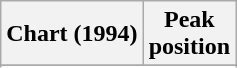<table class="wikitable sortable plainrowheaders" style="text-align:center">
<tr>
<th scope="col">Chart (1994)</th>
<th scope="col">Peak<br> position</th>
</tr>
<tr>
</tr>
<tr>
</tr>
</table>
